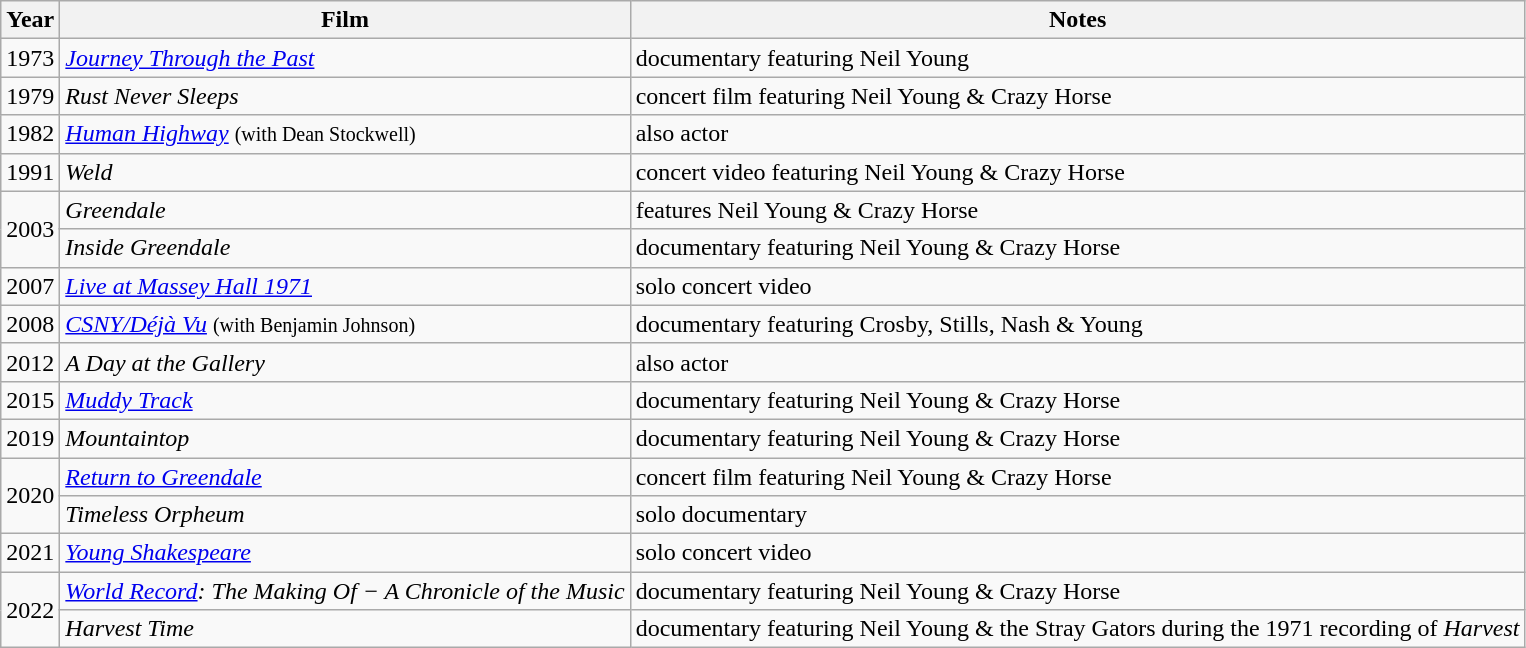<table class="wikitable">
<tr>
<th>Year</th>
<th>Film</th>
<th>Notes</th>
</tr>
<tr>
<td>1973</td>
<td><em><a href='#'>Journey Through the Past</a></em></td>
<td>documentary featuring Neil Young</td>
</tr>
<tr>
<td>1979</td>
<td><em>Rust Never Sleeps</em></td>
<td>concert film featuring Neil Young & Crazy Horse</td>
</tr>
<tr>
<td>1982</td>
<td><em><a href='#'>Human Highway</a></em> <small>(with Dean Stockwell)</small></td>
<td>also actor</td>
</tr>
<tr>
<td>1991</td>
<td><em>Weld</em></td>
<td>concert video featuring Neil Young & Crazy Horse</td>
</tr>
<tr>
<td rowspan = "2">2003</td>
<td><em>Greendale</em></td>
<td>features Neil Young & Crazy Horse</td>
</tr>
<tr>
<td><em>Inside Greendale</em></td>
<td>documentary featuring Neil Young & Crazy Horse</td>
</tr>
<tr>
<td>2007</td>
<td><em><a href='#'>Live at Massey Hall 1971</a></em></td>
<td>solo concert video</td>
</tr>
<tr>
<td>2008</td>
<td><em><a href='#'>CSNY/Déjà Vu</a></em> <small>(with Benjamin Johnson)</small></td>
<td>documentary featuring Crosby, Stills, Nash & Young</td>
</tr>
<tr>
<td>2012</td>
<td><em>A Day at the Gallery</em></td>
<td>also actor</td>
</tr>
<tr>
<td>2015</td>
<td><em><a href='#'>Muddy Track</a></em></td>
<td>documentary featuring Neil Young & Crazy Horse</td>
</tr>
<tr>
<td>2019</td>
<td><em>Mountaintop</em></td>
<td>documentary featuring Neil Young & Crazy Horse</td>
</tr>
<tr>
<td rowspan = "2">2020</td>
<td><em><a href='#'>Return to Greendale</a></em></td>
<td>concert film featuring Neil Young & Crazy Horse</td>
</tr>
<tr>
<td><em>Timeless Orpheum</em></td>
<td>solo documentary</td>
</tr>
<tr>
<td>2021</td>
<td><em><a href='#'>Young Shakespeare</a></em></td>
<td>solo concert video</td>
</tr>
<tr>
<td rowspan = "2">2022</td>
<td><em><a href='#'>World Record</a>: The Making Of − A Chronicle of the Music</em></td>
<td>documentary featuring Neil Young & Crazy Horse</td>
</tr>
<tr>
<td><em>Harvest Time</em></td>
<td>documentary featuring Neil Young & the Stray Gators during the 1971 recording of <em>Harvest</em></td>
</tr>
</table>
